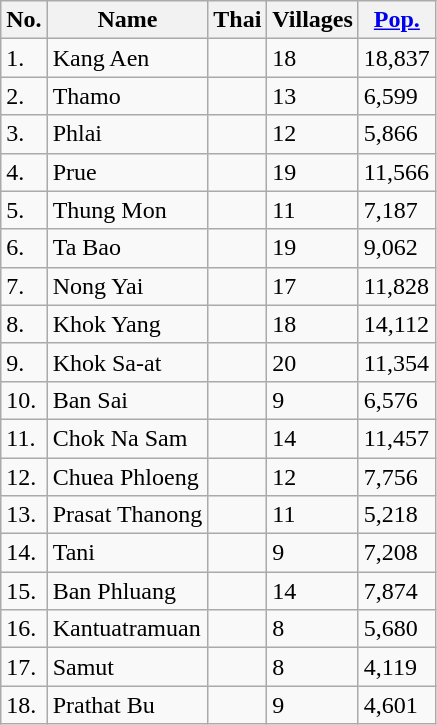<table class="wikitable sortable">
<tr>
<th>No.</th>
<th>Name</th>
<th>Thai</th>
<th>Villages</th>
<th><a href='#'>Pop.</a></th>
</tr>
<tr>
<td>1.</td>
<td>Kang Aen</td>
<td></td>
<td>18</td>
<td>18,837</td>
</tr>
<tr>
<td>2.</td>
<td>Thamo</td>
<td></td>
<td>13</td>
<td>6,599</td>
</tr>
<tr>
<td>3.</td>
<td>Phlai</td>
<td></td>
<td>12</td>
<td>5,866</td>
</tr>
<tr>
<td>4.</td>
<td>Prue</td>
<td></td>
<td>19</td>
<td>11,566</td>
</tr>
<tr>
<td>5.</td>
<td>Thung Mon</td>
<td></td>
<td>11</td>
<td>7,187</td>
</tr>
<tr>
<td>6.</td>
<td>Ta Bao</td>
<td></td>
<td>19</td>
<td>9,062</td>
</tr>
<tr>
<td>7.</td>
<td>Nong Yai</td>
<td></td>
<td>17</td>
<td>11,828</td>
</tr>
<tr>
<td>8.</td>
<td>Khok Yang</td>
<td></td>
<td>18</td>
<td>14,112</td>
</tr>
<tr>
<td>9.</td>
<td>Khok Sa-at</td>
<td></td>
<td>20</td>
<td>11,354</td>
</tr>
<tr>
<td>10.</td>
<td>Ban Sai</td>
<td></td>
<td>9</td>
<td>6,576</td>
</tr>
<tr>
<td>11.</td>
<td>Chok Na Sam</td>
<td></td>
<td>14</td>
<td>11,457</td>
</tr>
<tr>
<td>12.</td>
<td>Chuea Phloeng</td>
<td></td>
<td>12</td>
<td>7,756</td>
</tr>
<tr>
<td>13.</td>
<td>Prasat Thanong</td>
<td></td>
<td>11</td>
<td>5,218</td>
</tr>
<tr>
<td>14.</td>
<td>Tani</td>
<td></td>
<td>9</td>
<td>7,208</td>
</tr>
<tr>
<td>15.</td>
<td>Ban Phluang</td>
<td></td>
<td>14</td>
<td>7,874</td>
</tr>
<tr>
<td>16.</td>
<td>Kantuatramuan</td>
<td></td>
<td>8</td>
<td>5,680</td>
</tr>
<tr>
<td>17.</td>
<td>Samut</td>
<td></td>
<td>8</td>
<td>4,119</td>
</tr>
<tr>
<td>18.</td>
<td>Prathat Bu</td>
<td></td>
<td>9</td>
<td>4,601</td>
</tr>
</table>
